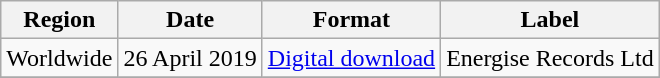<table class=wikitable>
<tr>
<th>Region</th>
<th>Date</th>
<th>Format</th>
<th>Label</th>
</tr>
<tr>
<td>Worldwide</td>
<td>26 April 2019</td>
<td><a href='#'>Digital download</a></td>
<td>Energise Records Ltd</td>
</tr>
<tr>
</tr>
</table>
